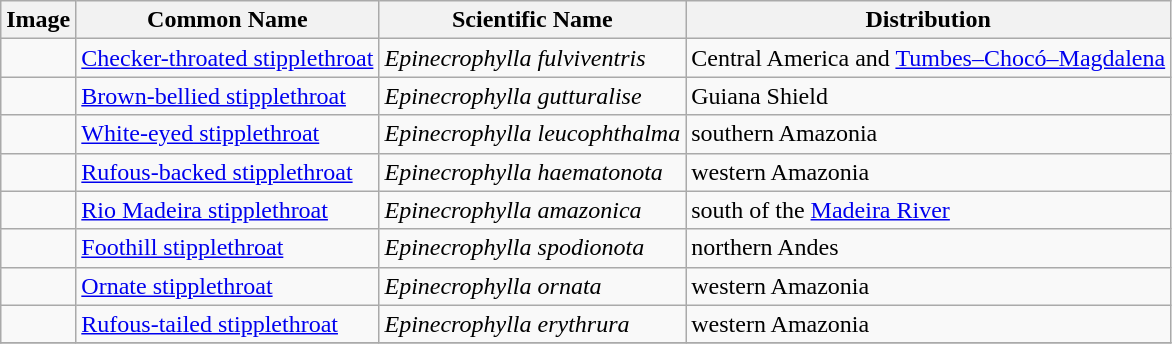<table class="wikitable">
<tr>
<th>Image</th>
<th>Common Name</th>
<th>Scientific Name</th>
<th>Distribution</th>
</tr>
<tr>
<td></td>
<td><a href='#'>Checker-throated stipplethroat</a></td>
<td><em>Epinecrophylla fulviventris</em></td>
<td>Central America and <a href='#'>Tumbes–Chocó–Magdalena</a></td>
</tr>
<tr>
<td></td>
<td><a href='#'>Brown-bellied stipplethroat</a></td>
<td><em>Epinecrophylla gutturalise </em></td>
<td>Guiana Shield</td>
</tr>
<tr>
<td></td>
<td><a href='#'>White-eyed stipplethroat</a></td>
<td><em>Epinecrophylla leucophthalma</em></td>
<td>southern Amazonia</td>
</tr>
<tr>
<td></td>
<td><a href='#'>Rufous-backed stipplethroat</a></td>
<td><em>Epinecrophylla haematonota</em></td>
<td>western Amazonia</td>
</tr>
<tr>
<td></td>
<td><a href='#'>Rio Madeira stipplethroat</a></td>
<td><em>Epinecrophylla amazonica</em></td>
<td>south of the <a href='#'>Madeira River</a></td>
</tr>
<tr>
<td></td>
<td><a href='#'>Foothill stipplethroat</a></td>
<td><em>Epinecrophylla spodionota</em></td>
<td>northern Andes</td>
</tr>
<tr>
<td></td>
<td><a href='#'>Ornate stipplethroat</a></td>
<td><em>Epinecrophylla ornata</em></td>
<td>western Amazonia</td>
</tr>
<tr>
<td></td>
<td><a href='#'>Rufous-tailed stipplethroat</a></td>
<td><em>Epinecrophylla erythrura</em></td>
<td>western Amazonia</td>
</tr>
<tr>
</tr>
</table>
